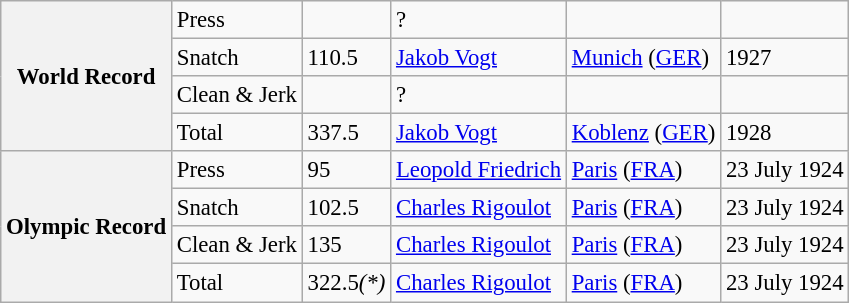<table class="wikitable" style="font-size:95%;">
<tr>
<th rowspan=4>World Record</th>
<td>Press</td>
<td></td>
<td>?</td>
<td></td>
<td></td>
</tr>
<tr>
<td>Snatch</td>
<td>110.5</td>
<td> <a href='#'>Jakob Vogt</a></td>
<td><a href='#'>Munich</a> (<a href='#'>GER</a>)</td>
<td>1927</td>
</tr>
<tr>
<td>Clean & Jerk</td>
<td></td>
<td>?</td>
<td></td>
<td></td>
</tr>
<tr>
<td>Total</td>
<td>337.5</td>
<td> <a href='#'>Jakob Vogt</a></td>
<td><a href='#'>Koblenz</a> (<a href='#'>GER</a>)</td>
<td>1928</td>
</tr>
<tr>
<th rowspan=4>Olympic Record</th>
<td>Press</td>
<td>95</td>
<td> <a href='#'>Leopold Friedrich</a></td>
<td><a href='#'>Paris</a> (<a href='#'>FRA</a>)</td>
<td>23 July 1924</td>
</tr>
<tr>
<td>Snatch</td>
<td>102.5</td>
<td> <a href='#'>Charles Rigoulot</a></td>
<td><a href='#'>Paris</a> (<a href='#'>FRA</a>)</td>
<td>23 July 1924</td>
</tr>
<tr>
<td>Clean & Jerk</td>
<td>135</td>
<td> <a href='#'>Charles Rigoulot</a></td>
<td><a href='#'>Paris</a> (<a href='#'>FRA</a>)</td>
<td>23 July 1924</td>
</tr>
<tr>
<td>Total</td>
<td>322.5<em>(*)</em></td>
<td> <a href='#'>Charles Rigoulot</a></td>
<td><a href='#'>Paris</a> (<a href='#'>FRA</a>)</td>
<td>23 July 1924</td>
</tr>
</table>
